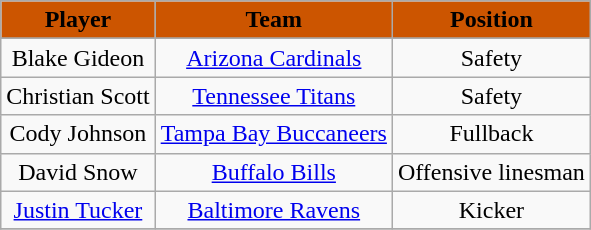<table class="wikitable" style="text-align:center">
<tr>
<td bgcolor="#cc5500"><strong><span>Player</span></strong></td>
<td bgcolor="#cc5500"><strong><span>Team</span></strong></td>
<td bgcolor="#cc5500"><strong><span>Position</span></strong></td>
</tr>
<tr align="center">
</tr>
<tr>
<td>Blake Gideon</td>
<td><a href='#'>Arizona Cardinals</a></td>
<td>Safety</td>
</tr>
<tr>
<td>Christian Scott</td>
<td><a href='#'>Tennessee Titans</a></td>
<td>Safety</td>
</tr>
<tr>
<td>Cody Johnson</td>
<td><a href='#'>Tampa Bay Buccaneers</a></td>
<td>Fullback</td>
</tr>
<tr>
<td>David Snow</td>
<td><a href='#'>Buffalo Bills</a></td>
<td>Offensive linesman</td>
</tr>
<tr>
<td><a href='#'>Justin Tucker</a></td>
<td><a href='#'>Baltimore Ravens</a></td>
<td>Kicker</td>
</tr>
<tr>
</tr>
</table>
